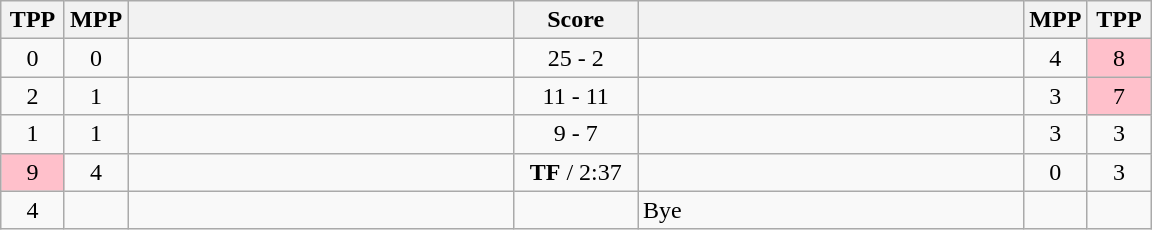<table class="wikitable" style="text-align: center;" |>
<tr>
<th width="35">TPP</th>
<th width="35">MPP</th>
<th width="250"></th>
<th width="75">Score</th>
<th width="250"></th>
<th width="35">MPP</th>
<th width="35">TPP</th>
</tr>
<tr>
<td>0</td>
<td>0</td>
<td style="text-align:left;"><strong></strong></td>
<td>25 - 2</td>
<td style="text-align:left;"></td>
<td>4</td>
<td bgcolor=pink>8</td>
</tr>
<tr>
<td>2</td>
<td>1</td>
<td style="text-align:left;"><strong></strong></td>
<td>11 - 11</td>
<td style="text-align:left;"></td>
<td>3</td>
<td bgcolor=pink>7</td>
</tr>
<tr>
<td>1</td>
<td>1</td>
<td style="text-align:left;"><strong></strong></td>
<td>9 - 7</td>
<td style="text-align:left;"></td>
<td>3</td>
<td>3</td>
</tr>
<tr>
<td bgcolor=pink>9</td>
<td>4</td>
<td style="text-align:left;"></td>
<td><strong>TF</strong> / 2:37</td>
<td style="text-align:left;"><strong></strong></td>
<td>0</td>
<td>3</td>
</tr>
<tr>
<td>4</td>
<td></td>
<td style="text-align:left;"><strong></strong></td>
<td></td>
<td style="text-align:left;">Bye</td>
<td></td>
<td></td>
</tr>
</table>
